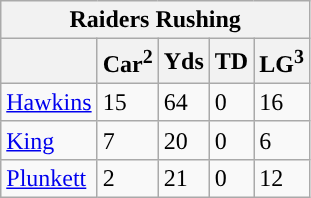<table class="wikitable">
<tr>
<th colspan="5">Raiders Rushing</th>
</tr>
<tr>
<th></th>
<th>Car<sup>2</sup></th>
<th>Yds</th>
<th>TD</th>
<th>LG<sup>3</sup></th>
</tr>
<tr>
<td><a href='#'>Hawkins</a></td>
<td>15</td>
<td>64</td>
<td>0</td>
<td>16</td>
</tr>
<tr>
<td><a href='#'>King</a></td>
<td>7</td>
<td>20</td>
<td>0</td>
<td>6</td>
</tr>
<tr>
<td><a href='#'>Plunkett</a></td>
<td>2</td>
<td>21</td>
<td>0</td>
<td>12</td>
</tr>
</table>
